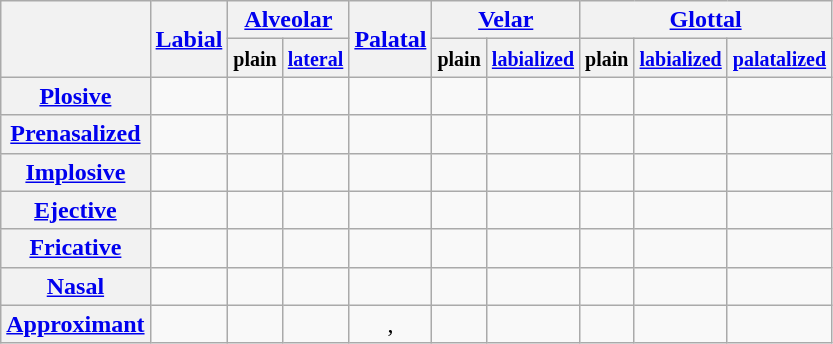<table class="wikitable" style="text-align:center">
<tr>
<th rowspan="2"></th>
<th rowspan="2"><a href='#'>Labial</a></th>
<th colspan="2"><a href='#'>Alveolar</a></th>
<th rowspan="2"><a href='#'>Palatal</a></th>
<th colspan="2"><a href='#'>Velar</a></th>
<th colspan="3"><a href='#'>Glottal</a></th>
</tr>
<tr>
<th><small>plain</small></th>
<th><small><a href='#'>lateral</a></small></th>
<th><small>plain</small></th>
<th><small><a href='#'>labialized</a></small></th>
<th><small>plain</small></th>
<th><small><a href='#'>labialized</a></small></th>
<th><small><a href='#'>palatalized</a></small></th>
</tr>
<tr>
<th><a href='#'>Plosive</a></th>
<td> </td>
<td> </td>
<td></td>
<td> </td>
<td> </td>
<td> </td>
<td></td>
<td></td>
<td></td>
</tr>
<tr>
<th><a href='#'>Prenasalized</a></th>
<td></td>
<td></td>
<td></td>
<td></td>
<td></td>
<td></td>
<td></td>
<td></td>
<td></td>
</tr>
<tr>
<th><a href='#'>Implosive</a></th>
<td></td>
<td></td>
<td></td>
<td></td>
<td></td>
<td></td>
<td></td>
<td></td>
</tr>
<tr>
<th><a href='#'>Ejective</a></th>
<td></td>
<td></td>
<td></td>
<td></td>
<td></td>
<td></td>
<td></td>
<td></td>
<td></td>
</tr>
<tr>
<th><a href='#'>Fricative</a></th>
<td> </td>
<td> </td>
<td> </td>
<td> </td>
<td></td>
<td></td>
<td> </td>
<td> </td>
<td> </td>
</tr>
<tr>
<th><a href='#'>Nasal</a></th>
<td></td>
<td></td>
<td></td>
<td></td>
<td></td>
<td></td>
<td></td>
<td></td>
<td></td>
</tr>
<tr>
<th><a href='#'>Approximant</a></th>
<td></td>
<td></td>
<td></td>
<td>, </td>
<td></td>
<td></td>
<td></td>
<td></td>
<td></td>
</tr>
</table>
